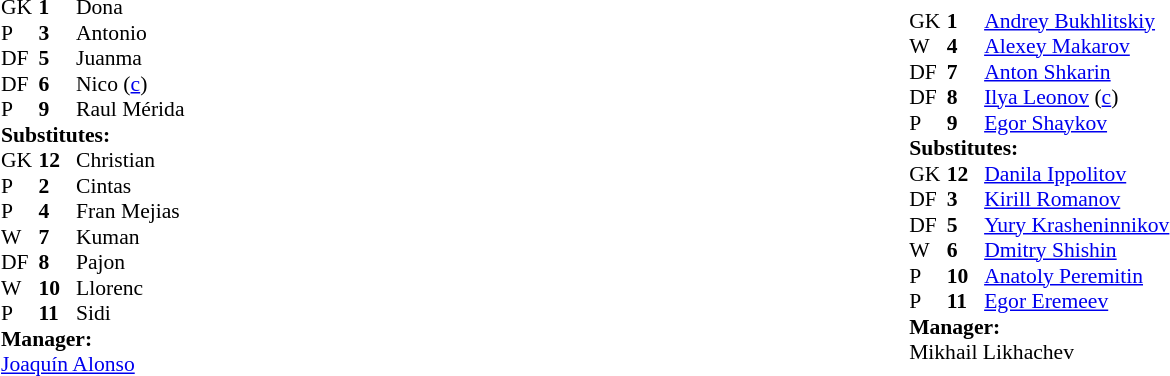<table width="100%">
<tr>
<td valign="top" width="50%"><br><table style="font-size: 90%" cellspacing="0" cellpadding="0" align=center>
<tr>
<th width=25></th>
<th width=25></th>
</tr>
<tr>
<th width=25></th>
<th width=25></th>
</tr>
<tr>
<td>GK</td>
<td><strong>1</strong></td>
<td>Dona</td>
</tr>
<tr>
<td>P</td>
<td><strong>3</strong></td>
<td>Antonio</td>
</tr>
<tr>
<td>DF</td>
<td><strong>5</strong></td>
<td>Juanma</td>
</tr>
<tr>
<td>DF</td>
<td><strong>6</strong></td>
<td>Nico (<a href='#'>c</a>)</td>
</tr>
<tr>
<td>P</td>
<td><strong>9</strong></td>
<td>Raul Mérida</td>
</tr>
<tr>
<td colspan=3><strong>Substitutes:</strong></td>
</tr>
<tr>
<td>GK</td>
<td><strong>12</strong></td>
<td>Christian</td>
</tr>
<tr>
<td>P</td>
<td><strong>2</strong></td>
<td>Cintas</td>
</tr>
<tr>
<td>P</td>
<td><strong>4</strong></td>
<td>Fran Mejias</td>
</tr>
<tr>
<td>W</td>
<td><strong>7</strong></td>
<td>Kuman</td>
</tr>
<tr>
<td>DF</td>
<td><strong>8</strong></td>
<td>Pajon</td>
</tr>
<tr>
<td>W</td>
<td><strong>10</strong></td>
<td>Llorenc</td>
</tr>
<tr>
<td>P</td>
<td><strong>11</strong></td>
<td>Sidi</td>
</tr>
<tr>
<td colspan=3><strong>Manager:</strong></td>
</tr>
<tr>
<td colspan=4> <a href='#'>Joaquín Alonso</a></td>
</tr>
</table>
</td>
<td><br><table style="font-size: 90%" cellspacing="0" cellpadding="0" align=center>
<tr>
<th width=25></th>
<th width=25></th>
</tr>
<tr>
<td>GK</td>
<td><strong>1</strong></td>
<td><a href='#'>Andrey Bukhlitskiy</a></td>
</tr>
<tr>
<td>W</td>
<td><strong>4</strong></td>
<td><a href='#'>Alexey Makarov</a></td>
</tr>
<tr>
<td>DF</td>
<td><strong>7</strong></td>
<td><a href='#'>Anton Shkarin</a></td>
</tr>
<tr>
<td>DF</td>
<td><strong>8</strong></td>
<td><a href='#'>Ilya Leonov</a> (<a href='#'>c</a>)</td>
</tr>
<tr>
<td>P</td>
<td><strong>9</strong></td>
<td><a href='#'>Egor Shaykov</a></td>
</tr>
<tr>
<td colspan=3><strong>Substitutes:</strong></td>
</tr>
<tr>
<td>GK</td>
<td><strong>12</strong></td>
<td><a href='#'>Danila Ippolitov</a></td>
</tr>
<tr>
<td>DF</td>
<td><strong>3</strong></td>
<td><a href='#'>Kirill Romanov</a></td>
</tr>
<tr>
<td>DF</td>
<td><strong>5</strong></td>
<td><a href='#'>Yury Krasheninnikov</a></td>
</tr>
<tr>
<td>W</td>
<td><strong>6</strong></td>
<td><a href='#'>Dmitry Shishin</a></td>
</tr>
<tr>
<td>P</td>
<td><strong>10</strong></td>
<td><a href='#'>Anatoly Peremitin</a></td>
</tr>
<tr>
<td>P</td>
<td><strong>11</strong></td>
<td><a href='#'>Egor Eremeev</a></td>
</tr>
<tr>
<td colspan=3><strong>Manager:</strong></td>
</tr>
<tr>
<td colspan=4> Mikhail Likhachev</td>
</tr>
</table>
</td>
</tr>
</table>
